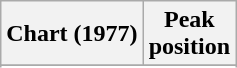<table class="wikitable sortable plainrowheaders" style="text-align:center">
<tr>
<th scope="col">Chart (1977)</th>
<th scope="col">Peak<br> position</th>
</tr>
<tr>
</tr>
<tr>
</tr>
</table>
